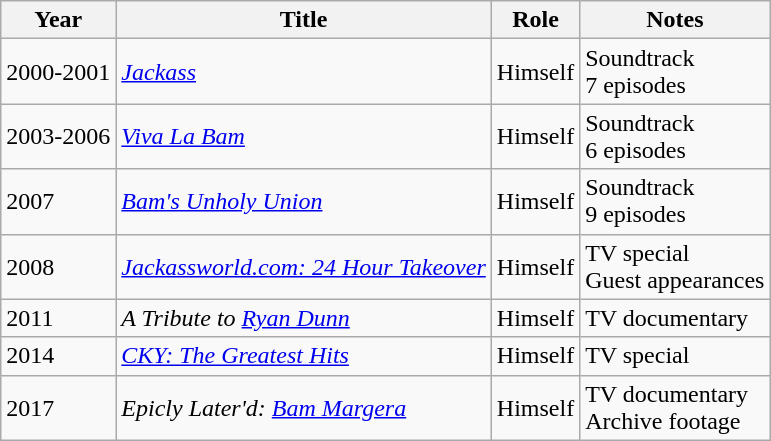<table class="wikitable sortable">
<tr>
<th>Year</th>
<th>Title</th>
<th>Role</th>
<th class="unsortable">Notes</th>
</tr>
<tr>
<td>2000-2001</td>
<td><em><a href='#'>Jackass</a></em></td>
<td>Himself</td>
<td>Soundtrack<br>7 episodes</td>
</tr>
<tr>
<td>2003-2006</td>
<td><em><a href='#'>Viva La Bam</a></em></td>
<td>Himself</td>
<td>Soundtrack<br>6 episodes</td>
</tr>
<tr>
<td>2007</td>
<td><em><a href='#'>Bam's Unholy Union</a></em></td>
<td>Himself</td>
<td>Soundtrack<br>9 episodes</td>
</tr>
<tr>
<td>2008</td>
<td><em><a href='#'>Jackassworld.com: 24 Hour Takeover</a></em></td>
<td>Himself</td>
<td>TV special<br>Guest appearances</td>
</tr>
<tr>
<td>2011</td>
<td><em>A Tribute to <a href='#'>Ryan Dunn</a></em></td>
<td>Himself</td>
<td>TV documentary</td>
</tr>
<tr>
<td>2014</td>
<td><em><a href='#'>CKY: The Greatest Hits</a></em></td>
<td>Himself</td>
<td>TV special</td>
</tr>
<tr>
<td>2017</td>
<td><em>Epicly Later'd: <a href='#'>Bam Margera</a></em></td>
<td>Himself</td>
<td>TV documentary<br>Archive footage</td>
</tr>
</table>
